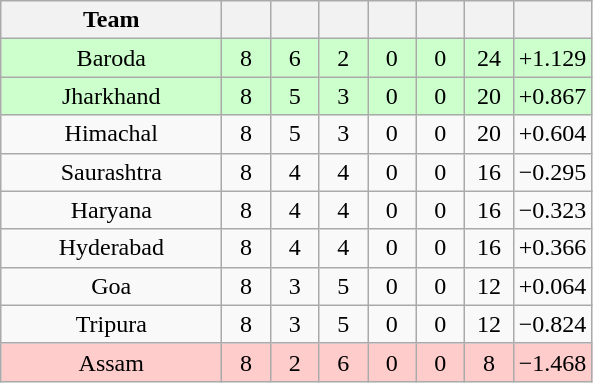<table class="wikitable" style="text-align:center">
<tr>
<th style="width:140px;">Team</th>
<th style="width:25px;"></th>
<th style="width:25px;"></th>
<th style="width:25px;"></th>
<th style="width:25px;"></th>
<th style="width:25px;"></th>
<th style="width:25px;"></th>
<th style="width:40px;"></th>
</tr>
<tr style="background:#cfc;">
<td>Baroda</td>
<td>8</td>
<td>6</td>
<td>2</td>
<td>0</td>
<td>0</td>
<td>24</td>
<td>+1.129</td>
</tr>
<tr style="background:#cfc;">
<td>Jharkhand</td>
<td>8</td>
<td>5</td>
<td>3</td>
<td>0</td>
<td>0</td>
<td>20</td>
<td>+0.867</td>
</tr>
<tr>
<td>Himachal</td>
<td>8</td>
<td>5</td>
<td>3</td>
<td>0</td>
<td>0</td>
<td>20</td>
<td>+0.604</td>
</tr>
<tr>
<td>Saurashtra</td>
<td>8</td>
<td>4</td>
<td>4</td>
<td>0</td>
<td>0</td>
<td>16</td>
<td>−0.295</td>
</tr>
<tr>
<td>Haryana</td>
<td>8</td>
<td>4</td>
<td>4</td>
<td>0</td>
<td>0</td>
<td>16</td>
<td>−0.323</td>
</tr>
<tr>
<td>Hyderabad</td>
<td>8</td>
<td>4</td>
<td>4</td>
<td>0</td>
<td>0</td>
<td>16</td>
<td>+0.366</td>
</tr>
<tr>
<td>Goa</td>
<td>8</td>
<td>3</td>
<td>5</td>
<td>0</td>
<td>0</td>
<td>12</td>
<td>+0.064</td>
</tr>
<tr>
<td>Tripura</td>
<td>8</td>
<td>3</td>
<td>5</td>
<td>0</td>
<td>0</td>
<td>12</td>
<td>−0.824</td>
</tr>
<tr style="background:#fcc">
<td>Assam</td>
<td>8</td>
<td>2</td>
<td>6</td>
<td>0</td>
<td>0</td>
<td>8</td>
<td>−1.468</td>
</tr>
</table>
